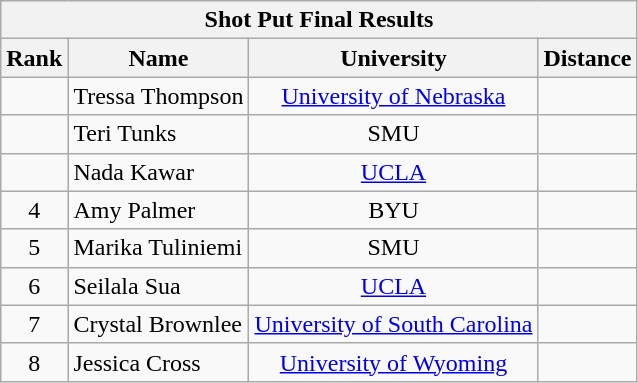<table class="wikitable sortable" style="text-align:center">
<tr>
<th colspan="4">Shot Put Final Results</th>
</tr>
<tr>
<th>Rank</th>
<th>Name</th>
<th>University</th>
<th>Distance</th>
</tr>
<tr>
<td></td>
<td align=left>Tressa Thompson</td>
<td><a href='#'>University of Nebraska</a></td>
<td></td>
</tr>
<tr>
<td></td>
<td align=left>Teri Tunks</td>
<td>SMU</td>
<td></td>
</tr>
<tr>
<td></td>
<td align=left>Nada Kawar</td>
<td><a href='#'>UCLA</a></td>
<td></td>
</tr>
<tr>
<td>4</td>
<td align=left>Amy Palmer</td>
<td>BYU</td>
<td></td>
</tr>
<tr>
<td>5</td>
<td align=left>Marika Tuliniemi</td>
<td>SMU</td>
<td></td>
</tr>
<tr>
<td>6</td>
<td align=left>Seilala Sua</td>
<td><a href='#'>UCLA</a></td>
<td></td>
</tr>
<tr>
<td>7</td>
<td align=left>Crystal Brownlee</td>
<td><a href='#'>University of South Carolina</a></td>
<td></td>
</tr>
<tr>
<td>8</td>
<td align=left>Jessica Cross</td>
<td><a href='#'>University of Wyoming</a></td>
<td></td>
</tr>
</table>
